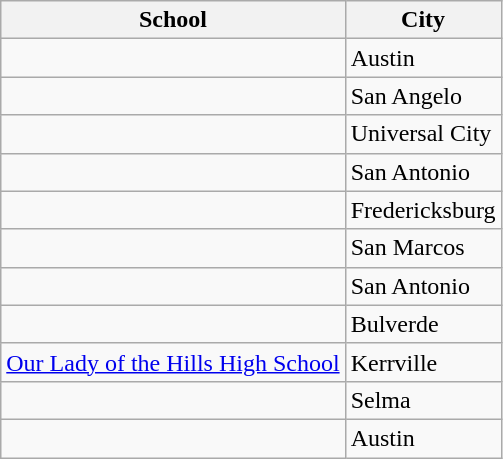<table class="wikitable">
<tr>
<th>School</th>
<th>City</th>
</tr>
<tr>
<td></td>
<td>Austin</td>
</tr>
<tr>
<td></td>
<td>San Angelo</td>
</tr>
<tr>
<td></td>
<td>Universal City</td>
</tr>
<tr>
<td></td>
<td>San Antonio</td>
</tr>
<tr>
<td></td>
<td>Fredericksburg</td>
</tr>
<tr>
<td></td>
<td>San Marcos</td>
</tr>
<tr>
<td></td>
<td>San Antonio</td>
</tr>
<tr>
<td></td>
<td>Bulverde</td>
</tr>
<tr>
<td><a href='#'>Our Lady of the Hills High School</a></td>
<td>Kerrville</td>
</tr>
<tr>
<td></td>
<td>Selma</td>
</tr>
<tr>
<td></td>
<td>Austin</td>
</tr>
</table>
